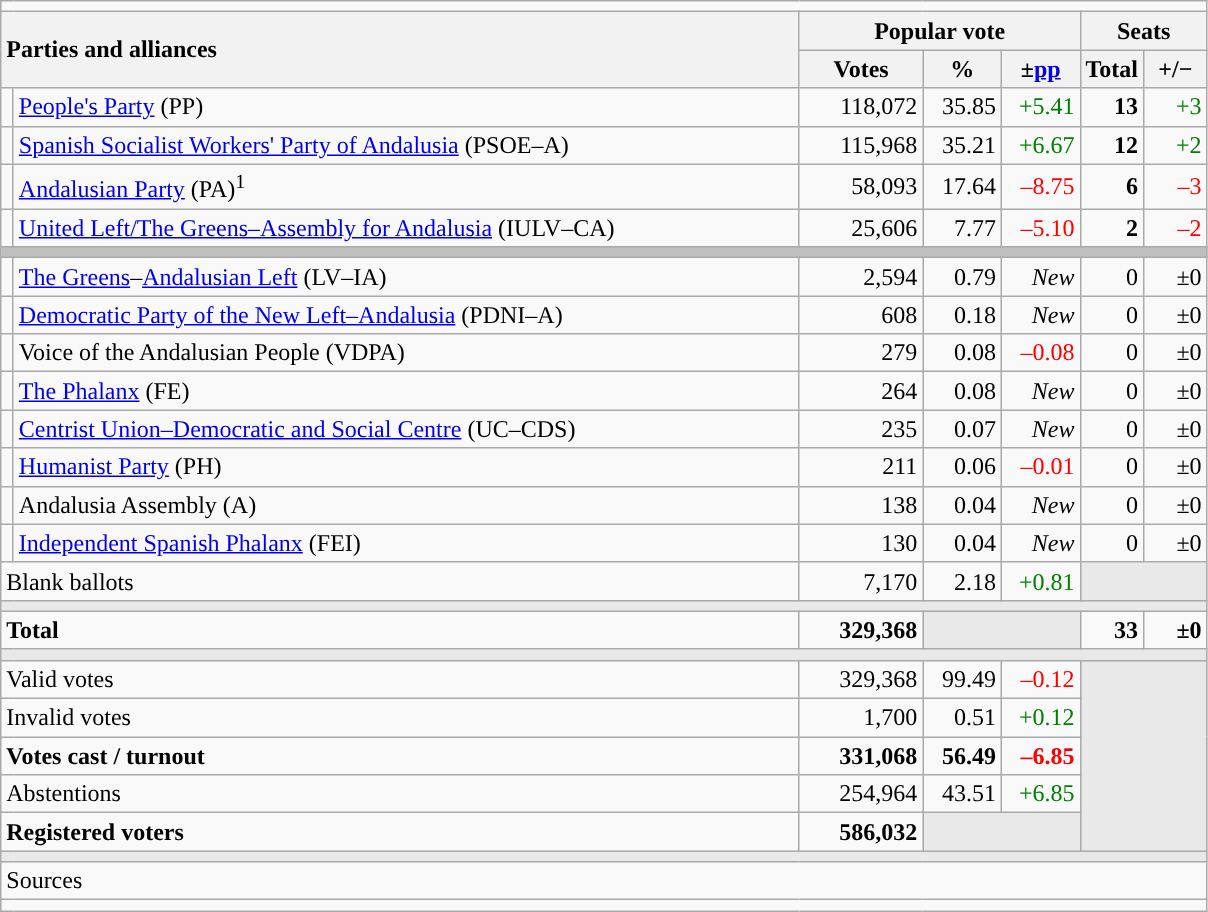<table class="wikitable" style="text-align:right;">
<tr>
<td colspan="7"></td>
</tr>
<tr>
<th style="text-align:left;" rowspan="2" colspan="2" width="525">Parties and alliances</th>
<th colspan="3">Popular vote</th>
<th colspan="2">Seats</th>
</tr>
<tr>
<th width="75">Votes</th>
<th width="45">%</th>
<th width="45">±<a href='#'>pp</a></th>
<th width="35">Total</th>
<th width="35">+/−</th>
</tr>
<tr>
<td width="1" style="color:inherit;background:"></td>
<td align="left"><a href='#'>People's Party</a> (PP)</td>
<td>118,072</td>
<td>35.85</td>
<td style="color:green;">+5.41</td>
<td><strong>13</strong></td>
<td style="color:green;">+3</td>
</tr>
<tr>
<td style="color:inherit;background:"></td>
<td align="left"><a href='#'>Spanish Socialist Workers' Party of Andalusia</a> (PSOE–A)</td>
<td>115,968</td>
<td>35.21</td>
<td style="color:green;">+6.67</td>
<td><strong>12</strong></td>
<td style="color:green;">+2</td>
</tr>
<tr>
<td style="color:inherit;background:"></td>
<td align="left"><a href='#'>Andalusian Party</a> (PA)<sup>1</sup></td>
<td>58,093</td>
<td>17.64</td>
<td style="color:red;">–8.75</td>
<td><strong>6</strong></td>
<td style="color:red;">–3</td>
</tr>
<tr>
<td style="color:inherit;background:"></td>
<td align="left"><a href='#'>United Left/The Greens–Assembly for Andalusia</a> (IULV–CA)</td>
<td>25,606</td>
<td>7.77</td>
<td style="color:red;">–5.10</td>
<td><strong>2</strong></td>
<td style="color:red;">–2</td>
</tr>
<tr>
<td colspan="7" bgcolor="#C0C0C0"></td>
</tr>
<tr>
<td style="color:inherit;background:"></td>
<td align="left"><a href='#'>The Greens</a>–<a href='#'>Andalusian Left</a> (LV–IA)</td>
<td>2,594</td>
<td>0.79</td>
<td><em>New</em></td>
<td>0</td>
<td>±0</td>
</tr>
<tr>
<td style="color:inherit;background:"></td>
<td align="left"><a href='#'>Democratic Party of the New Left–Andalusia</a> (PDNI–A)</td>
<td>608</td>
<td>0.18</td>
<td><em>New</em></td>
<td>0</td>
<td>±0</td>
</tr>
<tr>
<td style="color:inherit;background:"></td>
<td align="left">Voice of the Andalusian People (VDPA)</td>
<td>279</td>
<td>0.08</td>
<td style="color:red;">–0.08</td>
<td>0</td>
<td>±0</td>
</tr>
<tr>
<td style="color:inherit;background:"></td>
<td align="left"><a href='#'>The Phalanx</a> (FE)</td>
<td>264</td>
<td>0.08</td>
<td><em>New</em></td>
<td>0</td>
<td>±0</td>
</tr>
<tr>
<td style="color:inherit;background:"></td>
<td align="left"><a href='#'>Centrist Union–Democratic and Social Centre</a> (UC–CDS)</td>
<td>235</td>
<td>0.07</td>
<td><em>New</em></td>
<td>0</td>
<td>±0</td>
</tr>
<tr>
<td style="color:inherit;background:"></td>
<td align="left"><a href='#'>Humanist Party</a> (PH)</td>
<td>211</td>
<td>0.06</td>
<td style="color:red;">–0.01</td>
<td>0</td>
<td>±0</td>
</tr>
<tr>
<td style="color:inherit;background:"></td>
<td align="left">Andalusia Assembly (A)</td>
<td>138</td>
<td>0.04</td>
<td><em>New</em></td>
<td>0</td>
<td>±0</td>
</tr>
<tr>
<td style="color:inherit;background:"></td>
<td align="left"><a href='#'>Independent Spanish Phalanx</a> (FEI)</td>
<td>130</td>
<td>0.04</td>
<td><em>New</em></td>
<td>0</td>
<td>±0</td>
</tr>
<tr>
<td align="left" colspan="2">Blank ballots</td>
<td>7,170</td>
<td>2.18</td>
<td style="color:green;">+0.81</td>
<td bgcolor="#E9E9E9" colspan="2"></td>
</tr>
<tr>
<td colspan="7" bgcolor="#E9E9E9"></td>
</tr>
<tr style="font-weight:bold;">
<td align="left" colspan="2">Total</td>
<td>329,368</td>
<td bgcolor="#E9E9E9" colspan="2"></td>
<td>33</td>
<td>±0</td>
</tr>
<tr>
<td colspan="7" bgcolor="#E9E9E9"></td>
</tr>
<tr>
<td align="left" colspan="2">Valid votes</td>
<td>329,368</td>
<td>99.49</td>
<td style="color:red;">–0.12</td>
<td bgcolor="#E9E9E9" colspan="2" rowspan="5"></td>
</tr>
<tr>
<td align="left" colspan="2">Invalid votes</td>
<td>1,700</td>
<td>0.51</td>
<td style="color:green;">+0.12</td>
</tr>
<tr style="font-weight:bold;">
<td align="left" colspan="2">Votes cast / turnout</td>
<td>331,068</td>
<td>56.49</td>
<td style="color:red;">–6.85</td>
</tr>
<tr>
<td align="left" colspan="2">Abstentions</td>
<td>254,964</td>
<td>43.51</td>
<td style="color:green;">+6.85</td>
</tr>
<tr style="font-weight:bold;">
<td align="left" colspan="2">Registered voters</td>
<td>586,032</td>
<td bgcolor="#E9E9E9" colspan="2"></td>
</tr>
<tr>
<td colspan="7" bgcolor="#E9E9E9"></td>
</tr>
<tr>
<td align="left" colspan="7">Sources</td>
</tr>
<tr>
<td colspan="7" style="text-align:left; max-width:790px;"></td>
</tr>
</table>
